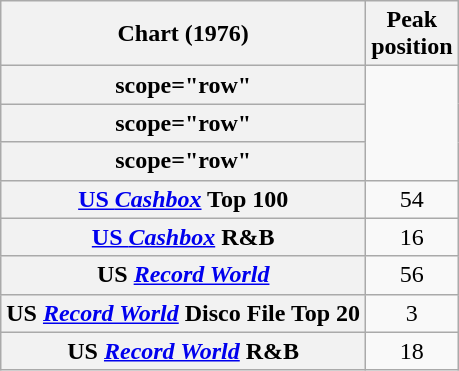<table class="wikitable sortable plainrowheaders">
<tr>
<th scope="col">Chart (1976)</th>
<th scope="col">Peak<br>position</th>
</tr>
<tr>
<th>scope="row" </th>
</tr>
<tr>
<th>scope="row" </th>
</tr>
<tr>
<th>scope="row" </th>
</tr>
<tr>
<th scope="row"><a href='#'>US <em>Cashbox</em></a> Top 100</th>
<td style="text-align:center;">54</td>
</tr>
<tr>
<th scope="row"><a href='#'>US <em>Cashbox</em></a> R&B</th>
<td style="text-align:center;">16</td>
</tr>
<tr>
<th scope="row">US <em><a href='#'>Record World</a></em></th>
<td style="text-align:center;">56</td>
</tr>
<tr>
<th scope="row">US <em><a href='#'>Record World</a></em> Disco File Top 20</th>
<td style="text-align:center;">3</td>
</tr>
<tr>
<th scope="row">US <em><a href='#'>Record World</a></em> R&B</th>
<td style="text-align:center;">18</td>
</tr>
</table>
